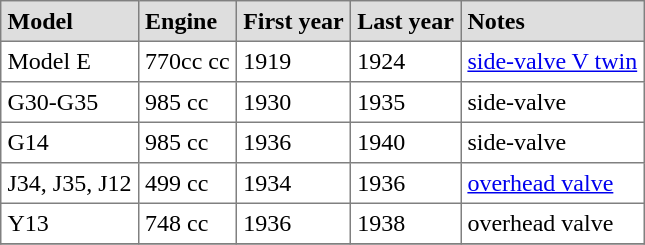<table class="toccolours" border="1" cellpadding="4" style="border-collapse:collapse">
<tr style="background:#dedede;">
<td><strong>Model</strong></td>
<td><strong>Engine</strong></td>
<td><strong>First year</strong></td>
<td><strong>Last year</strong></td>
<td><strong>Notes</strong></td>
</tr>
<tr>
<td>Model E</td>
<td>770cc cc</td>
<td>1919</td>
<td>1924</td>
<td><a href='#'>side-valve V twin</a></td>
</tr>
<tr>
<td>G30-G35</td>
<td>985 cc</td>
<td>1930</td>
<td>1935</td>
<td>side-valve</td>
</tr>
<tr>
<td>G14</td>
<td>985 cc</td>
<td>1936</td>
<td>1940</td>
<td>side-valve</td>
</tr>
<tr>
<td>J34, J35, J12</td>
<td>499 cc</td>
<td>1934</td>
<td>1936</td>
<td><a href='#'>overhead valve</a></td>
</tr>
<tr>
<td>Y13</td>
<td>748 cc</td>
<td>1936</td>
<td>1938</td>
<td>overhead valve</td>
</tr>
<tr>
</tr>
</table>
